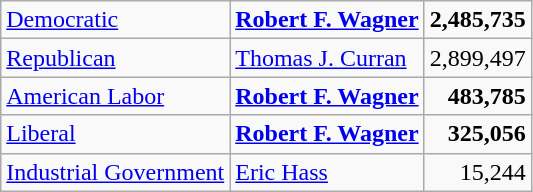<table class=wikitable>
<tr>
<td><a href='#'>Democratic</a></td>
<td><strong><a href='#'>Robert F. Wagner</a></strong></td>
<td align="right"><strong>2,485,735</strong></td>
</tr>
<tr>
<td><a href='#'>Republican</a></td>
<td><a href='#'>Thomas J. Curran</a></td>
<td align="right">2,899,497</td>
</tr>
<tr>
<td><a href='#'>American Labor</a></td>
<td><strong><a href='#'>Robert F. Wagner</a></strong></td>
<td align="right"><strong>483,785</strong></td>
</tr>
<tr>
<td><a href='#'>Liberal</a></td>
<td><strong><a href='#'>Robert F. Wagner</a></strong></td>
<td align="right"><strong>325,056</strong></td>
</tr>
<tr>
<td><a href='#'>Industrial Government</a></td>
<td><a href='#'>Eric Hass</a></td>
<td align="right">15,244</td>
</tr>
</table>
